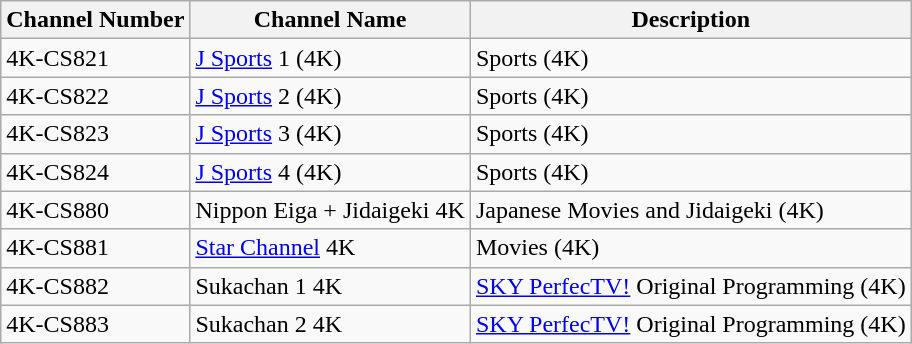<table class="wikitable sortable">
<tr>
<th>Channel Number</th>
<th>Channel Name</th>
<th>Description</th>
</tr>
<tr>
<td>4K-CS821</td>
<td><a href='#'>J Sports</a> 1 (4K)</td>
<td>Sports (4K)</td>
</tr>
<tr>
<td>4K-CS822</td>
<td><a href='#'>J Sports</a> 2 (4K)</td>
<td>Sports (4K)</td>
</tr>
<tr>
<td>4K-CS823</td>
<td><a href='#'>J Sports</a> 3 (4K)</td>
<td>Sports (4K)</td>
</tr>
<tr>
<td>4K-CS824</td>
<td><a href='#'>J Sports</a> 4 (4K)</td>
<td>Sports (4K)</td>
</tr>
<tr>
<td>4K-CS880</td>
<td>Nippon Eiga + Jidaigeki 4K</td>
<td>Japanese Movies and Jidaigeki (4K)</td>
</tr>
<tr>
<td>4K-CS881</td>
<td><a href='#'>Star Channel</a> 4K</td>
<td>Movies (4K)</td>
</tr>
<tr>
<td>4K-CS882</td>
<td>Sukachan 1 4K</td>
<td><a href='#'>SKY PerfecTV!</a> Original Programming (4K)</td>
</tr>
<tr>
<td>4K-CS883</td>
<td>Sukachan 2 4K</td>
<td><a href='#'>SKY PerfecTV!</a> Original Programming (4K)</td>
</tr>
</table>
